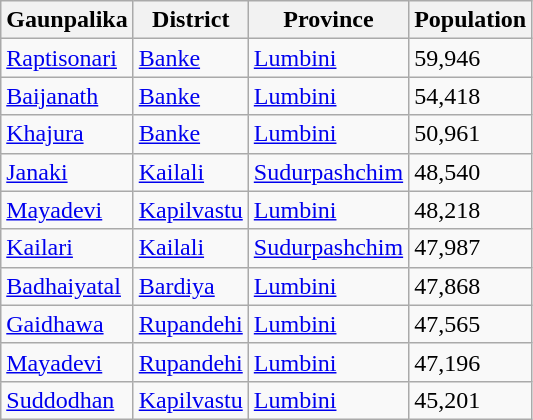<table class="wikitable sortable static-row-numbers static-row-header-text">
<tr>
<th>Gaunpalika</th>
<th>District</th>
<th>Province</th>
<th>Population</th>
</tr>
<tr>
<td><a href='#'>Raptisonari</a></td>
<td><a href='#'>Banke</a></td>
<td><a href='#'>Lumbini</a></td>
<td>59,946</td>
</tr>
<tr>
<td><a href='#'>Baijanath</a></td>
<td><a href='#'>Banke</a></td>
<td><a href='#'>Lumbini</a></td>
<td>54,418</td>
</tr>
<tr>
<td><a href='#'>Khajura</a></td>
<td><a href='#'>Banke</a></td>
<td><a href='#'>Lumbini</a></td>
<td>50,961</td>
</tr>
<tr>
<td><a href='#'>Janaki</a></td>
<td><a href='#'>Kailali</a></td>
<td><a href='#'>Sudurpashchim</a></td>
<td>48,540</td>
</tr>
<tr>
<td><a href='#'>Mayadevi</a></td>
<td><a href='#'>Kapilvastu</a></td>
<td><a href='#'>Lumbini</a></td>
<td>48,218</td>
</tr>
<tr>
<td><a href='#'>Kailari</a></td>
<td><a href='#'>Kailali</a></td>
<td><a href='#'>Sudurpashchim</a></td>
<td>47,987</td>
</tr>
<tr>
<td><a href='#'>Badhaiyatal</a></td>
<td><a href='#'>Bardiya</a></td>
<td><a href='#'>Lumbini</a></td>
<td>47,868</td>
</tr>
<tr>
<td><a href='#'>Gaidhawa</a></td>
<td><a href='#'>Rupandehi</a></td>
<td><a href='#'>Lumbini</a></td>
<td>47,565</td>
</tr>
<tr>
<td><a href='#'>Mayadevi</a></td>
<td><a href='#'>Rupandehi</a></td>
<td><a href='#'>Lumbini</a></td>
<td>47,196</td>
</tr>
<tr>
<td><a href='#'>Suddodhan</a></td>
<td><a href='#'>Kapilvastu</a></td>
<td><a href='#'>Lumbini</a></td>
<td>45,201</td>
</tr>
</table>
